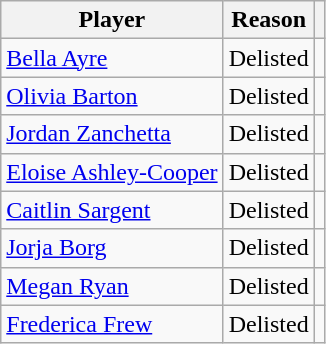<table class="wikitable">
<tr>
<th>Player</th>
<th>Reason</th>
<th></th>
</tr>
<tr>
<td><a href='#'>Bella Ayre</a></td>
<td>Delisted</td>
<td></td>
</tr>
<tr>
<td><a href='#'>Olivia Barton</a></td>
<td>Delisted</td>
<td></td>
</tr>
<tr>
<td><a href='#'>Jordan Zanchetta</a></td>
<td>Delisted</td>
<td></td>
</tr>
<tr>
<td><a href='#'>Eloise Ashley-Cooper</a></td>
<td>Delisted</td>
<td></td>
</tr>
<tr>
<td><a href='#'>Caitlin Sargent</a></td>
<td>Delisted</td>
<td></td>
</tr>
<tr>
<td><a href='#'>Jorja Borg</a></td>
<td>Delisted</td>
<td></td>
</tr>
<tr>
<td><a href='#'>Megan Ryan</a></td>
<td>Delisted</td>
<td></td>
</tr>
<tr>
<td><a href='#'>Frederica Frew</a></td>
<td>Delisted</td>
<td></td>
</tr>
</table>
